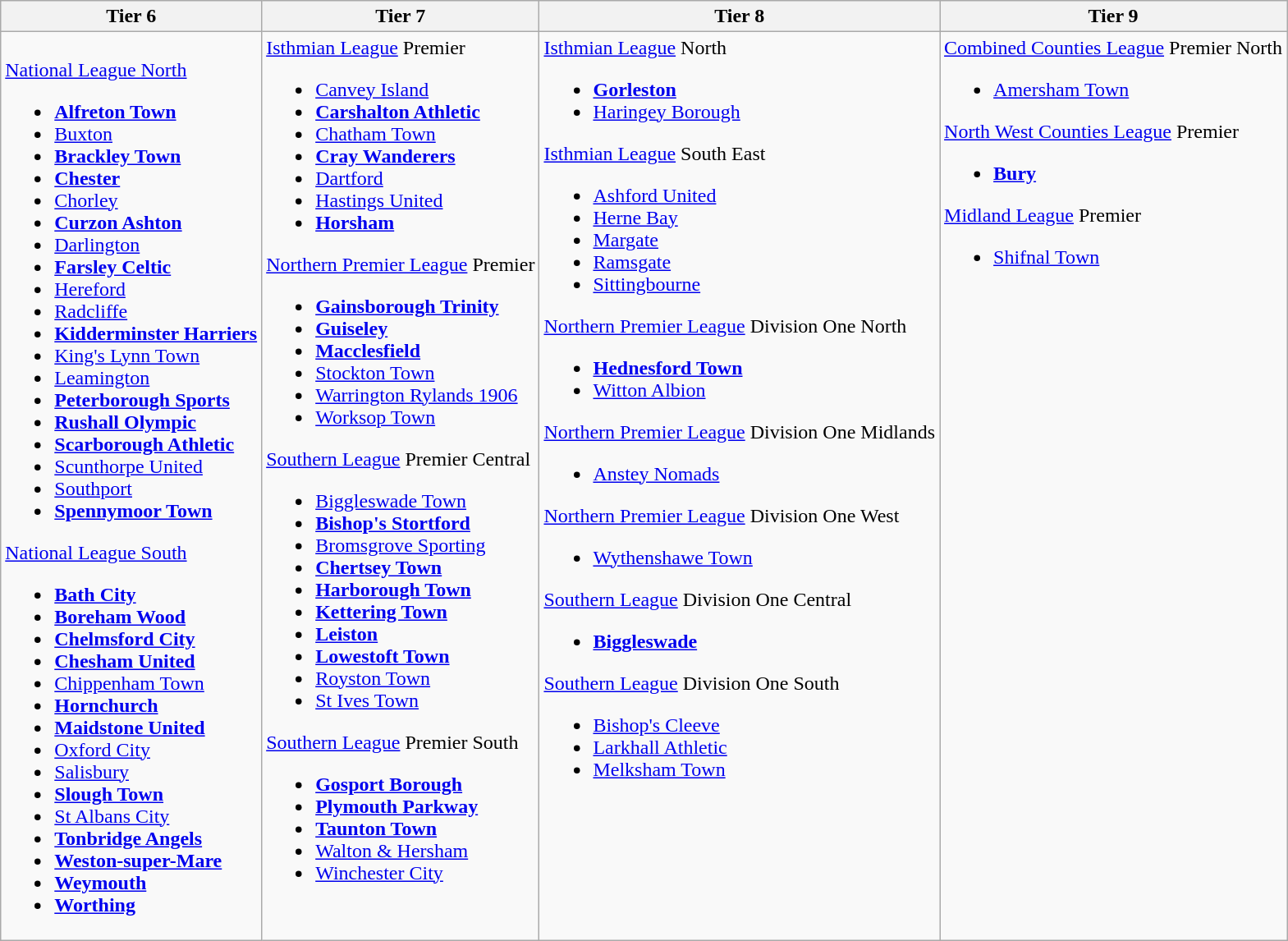<table class="wikitable" style="text-align:left">
<tr>
<th>Tier 6</th>
<th>Tier 7</th>
<th>Tier 8</th>
<th>Tier 9</th>
</tr>
<tr>
<td valign=top><br><a href='#'>National League North</a><ul><li><a href='#'><strong>Alfreton Town</strong></a></li><li><a href='#'>Buxton</a></li><li><a href='#'><strong>Brackley Town</strong></a></li><li><a href='#'><strong>Chester</strong></a></li><li><a href='#'>Chorley</a></li><li><a href='#'><strong>Curzon Ashton</strong></a></li><li><a href='#'>Darlington</a></li><li><a href='#'><strong>Farsley Celtic</strong></a></li><li><a href='#'>Hereford</a></li><li><a href='#'>Radcliffe</a></li><li><a href='#'><strong>Kidderminster Harriers</strong></a></li><li><a href='#'>King's Lynn Town</a></li><li><a href='#'>Leamington</a></li><li><a href='#'><strong>Peterborough Sports</strong></a></li><li><a href='#'><strong>Rushall Olympic</strong></a></li><li><a href='#'><strong>Scarborough Athletic</strong></a></li><li><a href='#'>Scunthorpe United</a></li><li><a href='#'>Southport</a></li><li><a href='#'><strong>Spennymoor Town</strong></a></li></ul><a href='#'>National League South</a><ul><li><a href='#'><strong>Bath City</strong></a></li><li><a href='#'><strong>Boreham Wood</strong></a></li><li><a href='#'><strong>Chelmsford City</strong></a></li><li><a href='#'><strong>Chesham United</strong></a></li><li><a href='#'>Chippenham Town</a></li><li><a href='#'><strong>Hornchurch</strong></a></li><li><a href='#'><strong>Maidstone United</strong></a></li><li><a href='#'>Oxford City</a></li><li><a href='#'>Salisbury</a></li><li><a href='#'><strong>Slough Town</strong></a></li><li><a href='#'>St Albans City</a></li><li><a href='#'><strong>Tonbridge Angels</strong></a></li><li><a href='#'><strong>Weston-super-Mare</strong></a></li><li><a href='#'><strong>Weymouth</strong></a></li><li><a href='#'><strong>Worthing</strong></a></li></ul></td>
<td valign=top><a href='#'>Isthmian League</a> Premier<br><ul><li><a href='#'>Canvey Island</a></li><li><a href='#'><strong>Carshalton Athletic</strong></a></li><li><a href='#'>Chatham Town</a></li><li><a href='#'><strong>Cray Wanderers</strong></a></li><li><a href='#'>Dartford</a></li><li><a href='#'>Hastings United</a></li><li><a href='#'><strong>Horsham</strong></a></li></ul><a href='#'>Northern Premier League</a> Premier<ul><li><a href='#'><strong>Gainsborough Trinity</strong></a></li><li><a href='#'><strong>Guiseley</strong></a></li><li><a href='#'><strong>Macclesfield</strong></a></li><li><a href='#'>Stockton Town</a></li><li><a href='#'>Warrington Rylands 1906</a></li><li><a href='#'>Worksop Town</a></li></ul><a href='#'>Southern League</a> Premier Central<ul><li><a href='#'>Biggleswade Town</a></li><li><a href='#'><strong>Bishop's Stortford</strong></a></li><li><a href='#'>Bromsgrove Sporting</a></li><li><a href='#'><strong>Chertsey Town</strong></a></li><li><a href='#'><strong>Harborough Town</strong></a></li><li><a href='#'><strong>Kettering Town</strong></a></li><li><a href='#'><strong>Leiston</strong></a></li><li><a href='#'><strong>Lowestoft Town</strong></a></li><li><a href='#'>Royston Town</a></li><li><a href='#'>St Ives Town</a></li></ul><a href='#'>Southern League</a> Premier South<ul><li><a href='#'><strong>Gosport Borough</strong></a></li><li><a href='#'><strong>Plymouth Parkway</strong></a></li><li><a href='#'><strong>Taunton Town</strong></a></li><li><a href='#'>Walton & Hersham</a></li><li><a href='#'>Winchester City</a></li></ul></td>
<td valign=top><a href='#'>Isthmian League</a> North<br><ul><li><a href='#'><strong>Gorleston</strong></a></li><li><a href='#'>Haringey Borough</a></li></ul><a href='#'>Isthmian League</a> South East<ul><li><a href='#'>Ashford United</a></li><li><a href='#'>Herne Bay</a></li><li><a href='#'>Margate</a></li><li><a href='#'>Ramsgate</a></li><li><a href='#'>Sittingbourne</a></li></ul><a href='#'>Northern Premier League</a> Division One North<ul><li><a href='#'><strong>Hednesford Town</strong></a></li><li><a href='#'>Witton Albion</a></li></ul><a href='#'>Northern Premier League</a> Division One Midlands<ul><li><a href='#'>Anstey Nomads</a></li></ul><a href='#'>Northern Premier League</a> Division One West<ul><li><a href='#'>Wythenshawe Town</a></li></ul><a href='#'>Southern League</a> Division One Central<ul><li><a href='#'><strong>Biggleswade</strong></a></li></ul><a href='#'>Southern League</a> Division One South<ul><li><a href='#'>Bishop's Cleeve</a></li><li><a href='#'>Larkhall Athletic</a></li><li><a href='#'>Melksham Town</a></li></ul></td>
<td valign=top><a href='#'>Combined Counties League</a> Premier North<br><ul><li><a href='#'>Amersham Town</a></li></ul><a href='#'>North West Counties League</a> Premier<ul><li><a href='#'><strong>Bury</strong></a></li></ul><a href='#'>Midland League</a> Premier<ul><li><a href='#'>Shifnal Town</a></li></ul></td>
</tr>
</table>
